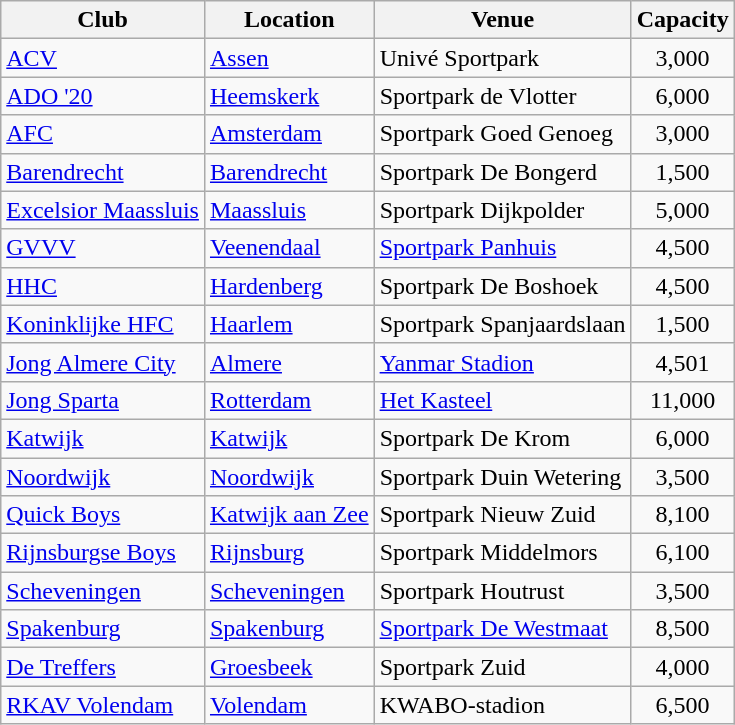<table class="wikitable sortable">
<tr>
<th>Club</th>
<th>Location</th>
<th>Venue</th>
<th>Capacity</th>
</tr>
<tr>
<td><a href='#'>ACV</a></td>
<td><a href='#'>Assen</a></td>
<td>Univé Sportpark</td>
<td style="text-align: center;">3,000</td>
</tr>
<tr>
<td><a href='#'>ADO '20</a></td>
<td><a href='#'>Heemskerk</a></td>
<td>Sportpark de Vlotter</td>
<td style="text-align: center;">6,000</td>
</tr>
<tr>
<td><a href='#'>AFC</a></td>
<td><a href='#'>Amsterdam</a></td>
<td>Sportpark Goed Genoeg</td>
<td style="text-align: center;">3,000</td>
</tr>
<tr>
<td><a href='#'>Barendrecht</a></td>
<td><a href='#'>Barendrecht</a></td>
<td>Sportpark De Bongerd</td>
<td style="text-align: center;">1,500</td>
</tr>
<tr>
<td><a href='#'>Excelsior Maassluis</a></td>
<td><a href='#'>Maassluis</a></td>
<td>Sportpark Dijkpolder</td>
<td style="text-align: center;">5,000</td>
</tr>
<tr>
<td><a href='#'>GVVV</a></td>
<td><a href='#'>Veenendaal</a></td>
<td><a href='#'>Sportpark Panhuis</a></td>
<td style="text-align: center;">4,500</td>
</tr>
<tr>
<td><a href='#'>HHC</a></td>
<td><a href='#'>Hardenberg</a></td>
<td>Sportpark De Boshoek</td>
<td style="text-align: center;">4,500</td>
</tr>
<tr>
<td><a href='#'>Koninklijke HFC</a></td>
<td><a href='#'>Haarlem</a></td>
<td>Sportpark Spanjaardslaan</td>
<td style="text-align: center;">1,500</td>
</tr>
<tr>
<td><a href='#'>Jong Almere City</a></td>
<td><a href='#'>Almere</a></td>
<td><a href='#'>Yanmar Stadion</a></td>
<td style="text-align: center;">4,501</td>
</tr>
<tr>
<td><a href='#'>Jong Sparta</a></td>
<td><a href='#'>Rotterdam</a></td>
<td><a href='#'>Het Kasteel</a></td>
<td style="text-align: center;">11,000</td>
</tr>
<tr>
<td><a href='#'>Katwijk</a></td>
<td><a href='#'>Katwijk</a></td>
<td>Sportpark De Krom</td>
<td style="text-align: center;">6,000</td>
</tr>
<tr>
<td><a href='#'>Noordwijk</a></td>
<td><a href='#'>Noordwijk</a></td>
<td>Sportpark Duin Wetering</td>
<td style="text-align: center;">3,500</td>
</tr>
<tr>
<td><a href='#'>Quick Boys</a></td>
<td><a href='#'>Katwijk aan Zee</a></td>
<td>Sportpark Nieuw Zuid</td>
<td style="text-align: center;">8,100</td>
</tr>
<tr>
<td><a href='#'>Rijnsburgse Boys</a></td>
<td><a href='#'>Rijnsburg</a></td>
<td>Sportpark Middelmors</td>
<td style="text-align: center;">6,100</td>
</tr>
<tr>
<td><a href='#'>Scheveningen</a></td>
<td><a href='#'>Scheveningen</a></td>
<td>Sportpark Houtrust</td>
<td style="text-align: center;">3,500</td>
</tr>
<tr>
<td><a href='#'>Spakenburg</a></td>
<td><a href='#'>Spakenburg</a></td>
<td><a href='#'>Sportpark De Westmaat</a></td>
<td style="text-align: center;">8,500</td>
</tr>
<tr>
<td><a href='#'>De Treffers</a></td>
<td><a href='#'>Groesbeek</a></td>
<td>Sportpark Zuid</td>
<td style="text-align: center;">4,000</td>
</tr>
<tr>
<td><a href='#'>RKAV Volendam</a></td>
<td><a href='#'>Volendam</a></td>
<td>KWABO-stadion</td>
<td style="text-align: center;">6,500</td>
</tr>
</table>
